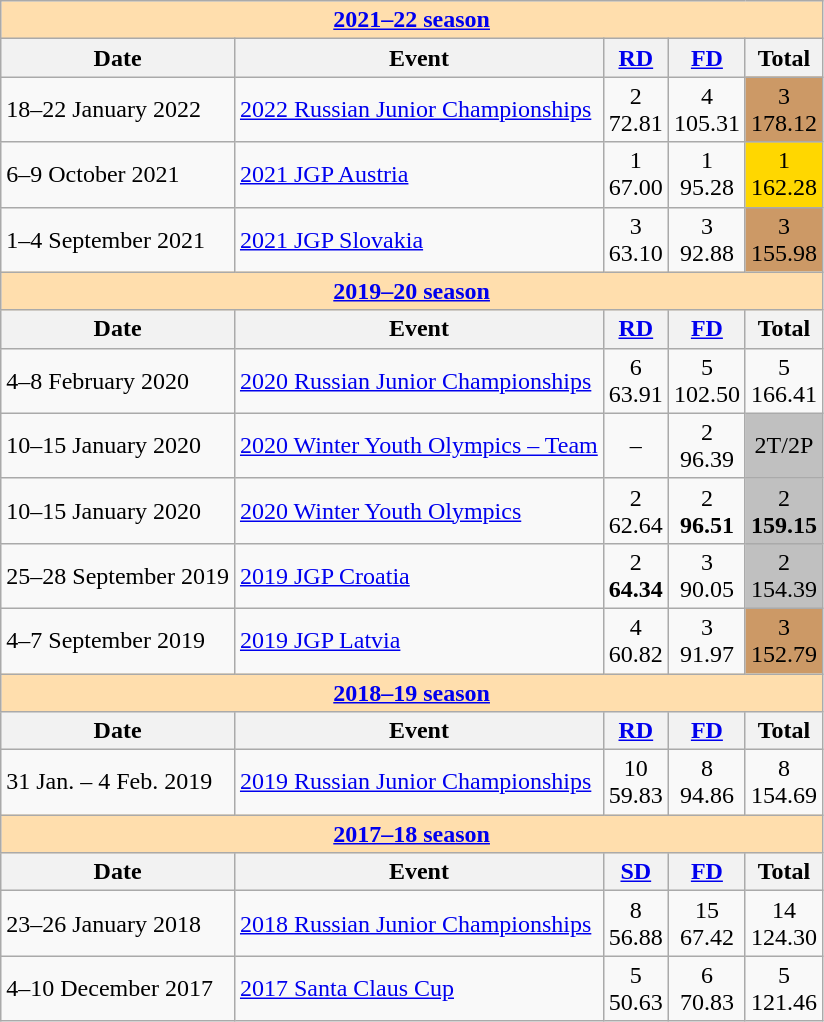<table class="wikitable">
<tr>
<th style="background-color: #ffdead;" colspan=5 align=center><a href='#'><strong>2021–22 season</strong></a></th>
</tr>
<tr>
<th>Date</th>
<th>Event</th>
<th><a href='#'>RD</a></th>
<th><a href='#'>FD</a></th>
<th>Total</th>
</tr>
<tr>
<td>18–22 January 2022</td>
<td><a href='#'>2022 Russian Junior Championships</a></td>
<td align=center>2 <br> 72.81</td>
<td align=center>4 <br> 105.31</td>
<td align=center bgcolor=cc9966>3 <br> 178.12</td>
</tr>
<tr>
<td>6–9 October 2021</td>
<td><a href='#'>2021 JGP Austria</a></td>
<td align=center>1 <br> 67.00</td>
<td align=center>1 <br> 95.28</td>
<td align=center bgcolor=gold>1 <br> 162.28</td>
</tr>
<tr>
<td>1–4 September 2021</td>
<td><a href='#'>2021 JGP Slovakia</a></td>
<td align=center>3 <br> 63.10</td>
<td align=center>3 <br> 92.88</td>
<td align=center bgcolor=cc9966>3 <br> 155.98</td>
</tr>
<tr>
<th style="background-color: #ffdead;" colspan=5 align=center><a href='#'><strong>2019–20 season</strong></a></th>
</tr>
<tr>
<th>Date</th>
<th>Event</th>
<th><a href='#'>RD</a></th>
<th><a href='#'>FD</a></th>
<th>Total</th>
</tr>
<tr>
<td>4–8 February 2020</td>
<td><a href='#'>2020 Russian Junior Championships</a></td>
<td align=center>6 <br> 63.91</td>
<td align=center>5 <br> 102.50</td>
<td align=center>5 <br> 166.41</td>
</tr>
<tr>
<td>10–15 January 2020</td>
<td><a href='#'>2020 Winter Youth Olympics – Team</a></td>
<td align=center>–</td>
<td align=center>2 <br> 96.39</td>
<td align=center bgcolor=silver>2T/2P</td>
</tr>
<tr>
<td>10–15 January 2020</td>
<td><a href='#'>2020 Winter Youth Olympics</a></td>
<td align=center>2 <br> 62.64</td>
<td align=center>2 <br> <strong>96.51</strong></td>
<td align=center bgcolor=silver>2 <br> <strong>159.15</strong></td>
</tr>
<tr>
<td>25–28 September 2019</td>
<td><a href='#'>2019 JGP Croatia</a></td>
<td align=center>2 <br> <strong>64.34</strong></td>
<td align=center>3 <br> 90.05</td>
<td align=center bgcolor=silver>2 <br> 154.39</td>
</tr>
<tr>
<td>4–7 September 2019</td>
<td><a href='#'>2019 JGP Latvia</a></td>
<td align=center>4 <br> 60.82</td>
<td align=center>3 <br> 91.97</td>
<td align=center bgcolor=cc9966>3 <br> 152.79</td>
</tr>
<tr>
<th style="background-color: #ffdead;" colspan=5 align=center><a href='#'><strong>2018–19 season</strong></a></th>
</tr>
<tr>
<th>Date</th>
<th>Event</th>
<th><a href='#'>RD</a></th>
<th><a href='#'>FD</a></th>
<th>Total</th>
</tr>
<tr>
<td>31 Jan. – 4 Feb. 2019</td>
<td><a href='#'>2019 Russian Junior Championships</a></td>
<td align=center>10 <br> 59.83</td>
<td align=center>8 <br> 94.86</td>
<td align=center>8 <br> 154.69</td>
</tr>
<tr>
<th style="background-color: #ffdead;" colspan=5 align=center><a href='#'><strong>2017–18 season</strong></a></th>
</tr>
<tr>
<th>Date</th>
<th>Event</th>
<th><a href='#'>SD</a></th>
<th><a href='#'>FD</a></th>
<th>Total</th>
</tr>
<tr>
<td>23–26 January 2018</td>
<td><a href='#'>2018 Russian Junior Championships</a></td>
<td align=center>8 <br> 56.88</td>
<td align=center>15 <br> 67.42</td>
<td align=center>14 <br> 124.30</td>
</tr>
<tr>
<td>4–10 December 2017</td>
<td><a href='#'>2017 Santa Claus Cup</a></td>
<td align=center>5 <br> 50.63</td>
<td align=center>6 <br> 70.83</td>
<td align=center>5 <br> 121.46</td>
</tr>
</table>
